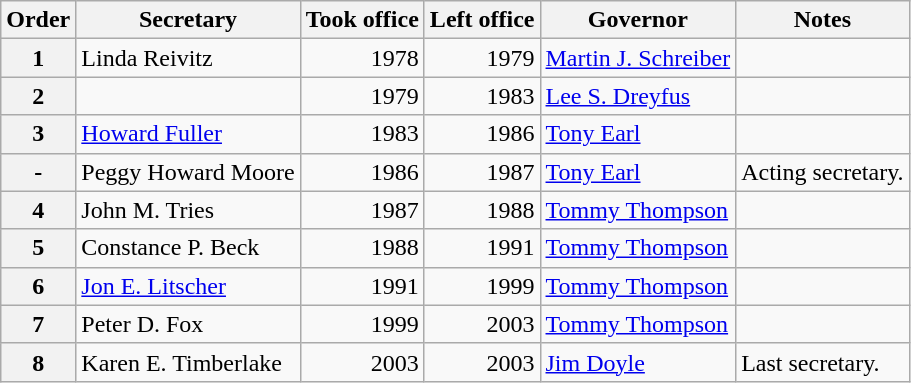<table class="wikitable sortable" style="text-align:right;">
<tr>
<th>Order</th>
<th>Secretary</th>
<th>Took office</th>
<th>Left office</th>
<th>Governor</th>
<th>Notes</th>
</tr>
<tr>
<th>1</th>
<td align="left">Linda Reivitz</td>
<td>1978</td>
<td>1979</td>
<td align="left"><a href='#'>Martin J. Schreiber</a></td>
<td align="left"></td>
</tr>
<tr>
<th>2</th>
<td align="left"></td>
<td>1979</td>
<td>1983</td>
<td align="left"><a href='#'>Lee S. Dreyfus</a></td>
<td align="left"></td>
</tr>
<tr>
<th>3</th>
<td align="left"><a href='#'>Howard Fuller</a></td>
<td>1983</td>
<td>1986</td>
<td align="left"><a href='#'>Tony Earl</a></td>
<td align="left"></td>
</tr>
<tr>
<th>-</th>
<td align="left">Peggy Howard Moore</td>
<td>1986</td>
<td>1987</td>
<td align="left"><a href='#'>Tony Earl</a></td>
<td align="left">Acting secretary.</td>
</tr>
<tr>
<th>4</th>
<td align="left">John M. Tries</td>
<td>1987</td>
<td>1988</td>
<td align="left"><a href='#'>Tommy Thompson</a></td>
<td align="left"></td>
</tr>
<tr>
<th>5</th>
<td align="left">Constance P. Beck</td>
<td>1988</td>
<td>1991</td>
<td align="left"><a href='#'>Tommy Thompson</a></td>
<td align="left"></td>
</tr>
<tr>
<th>6</th>
<td align="left"><a href='#'>Jon E. Litscher</a></td>
<td>1991</td>
<td>1999</td>
<td align="left"><a href='#'>Tommy Thompson</a></td>
<td align="left"></td>
</tr>
<tr>
<th>7</th>
<td align="left">Peter D. Fox</td>
<td>1999</td>
<td>2003</td>
<td align="left"><a href='#'>Tommy Thompson</a></td>
<td align="left"></td>
</tr>
<tr>
<th>8</th>
<td align="left">Karen E. Timberlake</td>
<td>2003</td>
<td>2003</td>
<td align="left"><a href='#'>Jim Doyle</a></td>
<td align="left">Last secretary.</td>
</tr>
</table>
